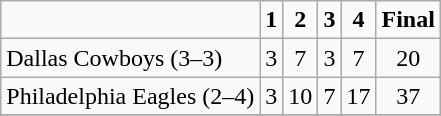<table class="wikitable" 80%>
<tr align="center">
<td></td>
<td><strong>1</strong></td>
<td><strong>2</strong></td>
<td><strong>3</strong></td>
<td><strong>4</strong></td>
<td><strong>Final</strong></td>
</tr>
<tr align="center" bgcolor="">
<td – align="left">Dallas Cowboys (3–3)</td>
<td>3</td>
<td>7</td>
<td>3</td>
<td>7</td>
<td>20</td>
</tr>
<tr align="center" bgcolor="">
<td – align="left">Philadelphia Eagles  (2–4)</td>
<td>3</td>
<td>10</td>
<td>7</td>
<td>17</td>
<td>37</td>
</tr>
<tr align="center" bgcolor="">
</tr>
</table>
